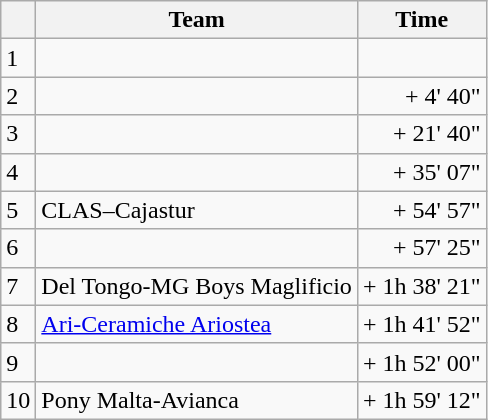<table class="wikitable">
<tr>
<th></th>
<th>Team</th>
<th>Time</th>
</tr>
<tr>
<td>1</td>
<td> </td>
<td align=right></td>
</tr>
<tr>
<td>2</td>
<td> </td>
<td align=right>+ 4' 40"</td>
</tr>
<tr>
<td>3</td>
<td> </td>
<td align=right>+ 21' 40"</td>
</tr>
<tr>
<td>4</td>
<td> </td>
<td align=right>+ 35' 07"</td>
</tr>
<tr>
<td>5</td>
<td> CLAS–Cajastur</td>
<td align=right>+ 54' 57"</td>
</tr>
<tr>
<td>6</td>
<td> </td>
<td align=right>+ 57' 25"</td>
</tr>
<tr>
<td>7</td>
<td> Del Tongo-MG Boys Maglificio</td>
<td align=right>+ 1h 38' 21"</td>
</tr>
<tr>
<td>8</td>
<td> <a href='#'>Ari-Ceramiche Ariostea</a></td>
<td align=right>+ 1h 41' 52"</td>
</tr>
<tr>
<td>9</td>
<td> </td>
<td align=right>+ 1h 52' 00"</td>
</tr>
<tr>
<td>10</td>
<td> Pony Malta-Avianca</td>
<td align=right>+ 1h 59' 12"</td>
</tr>
</table>
